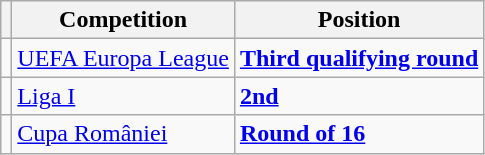<table class="wikitable">
<tr>
<th></th>
<th>Competition</th>
<th>Position</th>
</tr>
<tr>
<td></td>
<td><a href='#'>UEFA Europa League</a></td>
<td><strong><a href='#'>Third qualifying round</a></strong></td>
</tr>
<tr>
<td></td>
<td><a href='#'>Liga I</a></td>
<td><strong><a href='#'>2nd</a></strong></td>
</tr>
<tr>
<td></td>
<td><a href='#'>Cupa României</a></td>
<td><strong><a href='#'>Round of 16</a></strong></td>
</tr>
</table>
